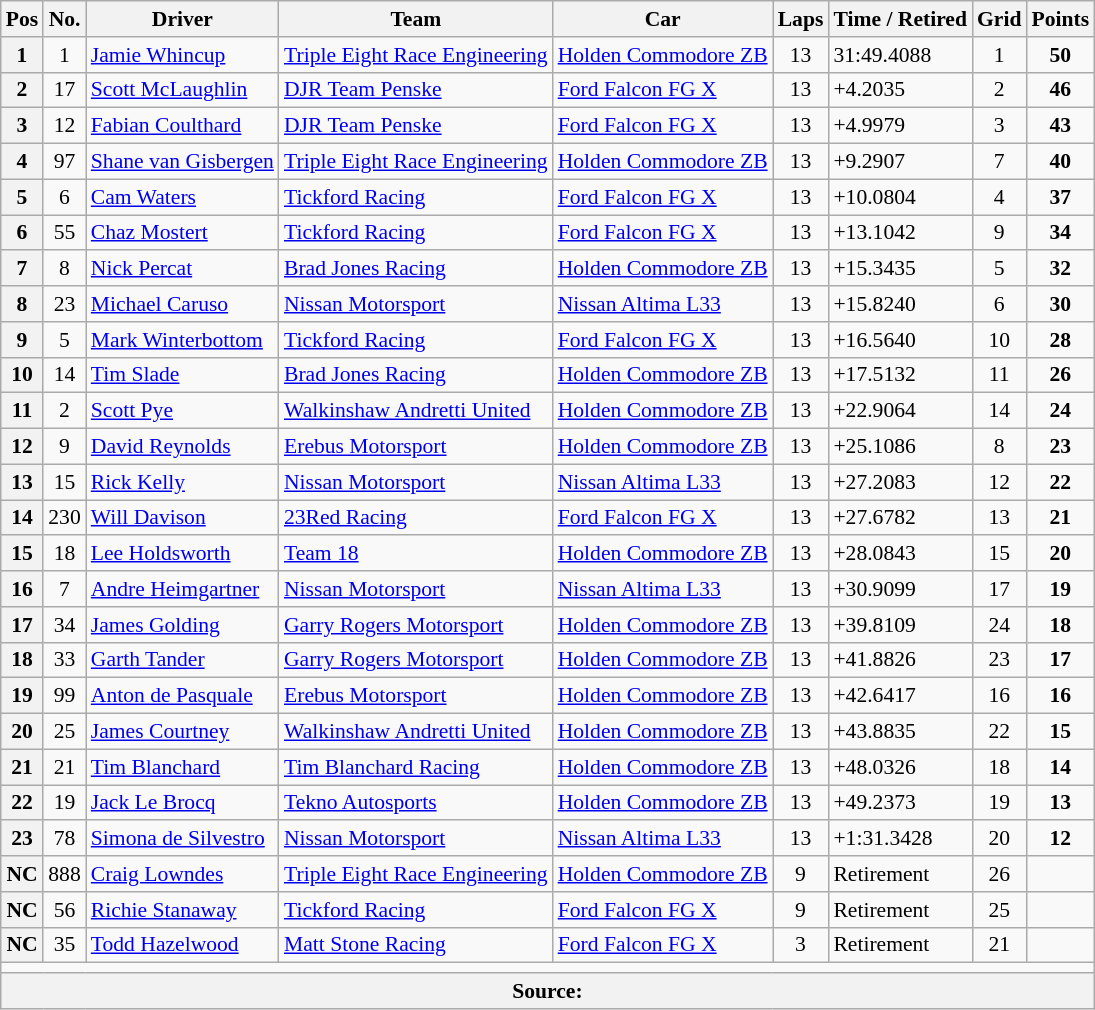<table class="wikitable" style="font-size:90%;">
<tr>
<th>Pos</th>
<th>No.</th>
<th>Driver</th>
<th>Team</th>
<th>Car</th>
<th>Laps</th>
<th>Time / Retired</th>
<th>Grid</th>
<th>Points</th>
</tr>
<tr>
<th>1</th>
<td align="center">1</td>
<td> <a href='#'>Jamie Whincup</a></td>
<td><a href='#'>Triple Eight Race Engineering</a></td>
<td><a href='#'>Holden Commodore ZB</a></td>
<td align="center">13</td>
<td>31:49.4088</td>
<td align="center">1</td>
<td align="center"><strong>50</strong></td>
</tr>
<tr>
<th>2</th>
<td align="center">17</td>
<td> <a href='#'>Scott McLaughlin</a></td>
<td><a href='#'>DJR Team Penske</a></td>
<td><a href='#'>Ford Falcon FG X</a></td>
<td align="center">13</td>
<td>+4.2035</td>
<td align="center">2</td>
<td align="center"><strong>46</strong></td>
</tr>
<tr>
<th>3</th>
<td align="center">12</td>
<td> <a href='#'>Fabian Coulthard</a></td>
<td><a href='#'>DJR Team Penske</a></td>
<td><a href='#'>Ford Falcon FG X</a></td>
<td align="center">13</td>
<td>+4.9979</td>
<td align="center">3</td>
<td align="center"><strong>43</strong></td>
</tr>
<tr>
<th>4</th>
<td align="center">97</td>
<td> <a href='#'>Shane van Gisbergen</a></td>
<td><a href='#'>Triple Eight Race Engineering</a></td>
<td><a href='#'>Holden Commodore ZB</a></td>
<td align="center">13</td>
<td>+9.2907</td>
<td align="center">7</td>
<td align="center"><strong>40</strong></td>
</tr>
<tr>
<th>5</th>
<td align="center">6</td>
<td> <a href='#'>Cam Waters</a></td>
<td><a href='#'>Tickford Racing</a></td>
<td><a href='#'>Ford Falcon FG X</a></td>
<td align="center">13</td>
<td>+10.0804</td>
<td align="center">4</td>
<td align="center"><strong>37</strong></td>
</tr>
<tr>
<th>6</th>
<td align="center">55</td>
<td> <a href='#'>Chaz Mostert</a></td>
<td><a href='#'>Tickford Racing</a></td>
<td><a href='#'>Ford Falcon FG X</a></td>
<td align="center">13</td>
<td>+13.1042</td>
<td align="center">9</td>
<td align="center"><strong>34</strong></td>
</tr>
<tr>
<th>7</th>
<td align="center">8</td>
<td> <a href='#'>Nick Percat</a></td>
<td><a href='#'>Brad Jones Racing</a></td>
<td><a href='#'>Holden Commodore ZB</a></td>
<td align="center">13</td>
<td>+15.3435</td>
<td align="center">5</td>
<td align="center"><strong>32</strong></td>
</tr>
<tr>
<th>8</th>
<td align="center">23</td>
<td> <a href='#'>Michael Caruso</a></td>
<td><a href='#'>Nissan Motorsport</a></td>
<td><a href='#'>Nissan Altima L33</a></td>
<td align="center">13</td>
<td>+15.8240</td>
<td align="center">6</td>
<td align="center"><strong>30</strong></td>
</tr>
<tr>
<th>9</th>
<td align="center">5</td>
<td> <a href='#'>Mark Winterbottom</a></td>
<td><a href='#'>Tickford Racing</a></td>
<td><a href='#'>Ford Falcon FG X</a></td>
<td align="center">13</td>
<td>+16.5640</td>
<td align="center">10</td>
<td align="center"><strong>28</strong></td>
</tr>
<tr>
<th>10</th>
<td align="center">14</td>
<td> <a href='#'>Tim Slade</a></td>
<td><a href='#'>Brad Jones Racing</a></td>
<td><a href='#'>Holden Commodore ZB</a></td>
<td align="center">13</td>
<td>+17.5132</td>
<td align="center">11</td>
<td align="center"><strong>26</strong></td>
</tr>
<tr>
<th>11</th>
<td align="center">2</td>
<td> <a href='#'>Scott Pye</a></td>
<td><a href='#'>Walkinshaw Andretti United</a></td>
<td><a href='#'>Holden Commodore ZB</a></td>
<td align="center">13</td>
<td>+22.9064</td>
<td align="center">14</td>
<td align="center"><strong>24</strong></td>
</tr>
<tr>
<th>12</th>
<td align="center">9</td>
<td> <a href='#'>David Reynolds</a></td>
<td><a href='#'>Erebus Motorsport</a></td>
<td><a href='#'>Holden Commodore ZB</a></td>
<td align="center">13</td>
<td>+25.1086</td>
<td align="center">8</td>
<td align="center"><strong>23</strong></td>
</tr>
<tr>
<th>13</th>
<td align="center">15</td>
<td> <a href='#'>Rick Kelly</a></td>
<td><a href='#'>Nissan Motorsport</a></td>
<td><a href='#'>Nissan Altima L33</a></td>
<td align="center">13</td>
<td>+27.2083</td>
<td align="center">12</td>
<td align="center"><strong>22</strong></td>
</tr>
<tr>
<th>14</th>
<td align="center">230</td>
<td> <a href='#'>Will Davison</a></td>
<td><a href='#'>23Red Racing</a></td>
<td><a href='#'>Ford Falcon FG X</a></td>
<td align="center">13</td>
<td>+27.6782</td>
<td align="center">13</td>
<td align="center"><strong>21</strong></td>
</tr>
<tr>
<th>15</th>
<td align="center">18</td>
<td> <a href='#'>Lee Holdsworth</a></td>
<td><a href='#'>Team 18</a></td>
<td><a href='#'>Holden Commodore ZB</a></td>
<td align="center">13</td>
<td>+28.0843</td>
<td align="center">15</td>
<td align="center"><strong>20</strong></td>
</tr>
<tr>
<th>16</th>
<td align="center">7</td>
<td> <a href='#'>Andre Heimgartner</a></td>
<td><a href='#'>Nissan Motorsport</a></td>
<td><a href='#'>Nissan Altima L33</a></td>
<td align="center">13</td>
<td>+30.9099</td>
<td align="center">17</td>
<td align="center"><strong>19</strong></td>
</tr>
<tr>
<th>17</th>
<td align="center">34</td>
<td> <a href='#'>James Golding</a></td>
<td><a href='#'>Garry Rogers Motorsport</a></td>
<td><a href='#'>Holden Commodore ZB</a></td>
<td align="center">13</td>
<td>+39.8109</td>
<td align="center">24</td>
<td align="center"><strong>18</strong></td>
</tr>
<tr>
<th>18</th>
<td align="center">33</td>
<td> <a href='#'>Garth Tander</a></td>
<td><a href='#'>Garry Rogers Motorsport</a></td>
<td><a href='#'>Holden Commodore ZB</a></td>
<td align="center">13</td>
<td>+41.8826</td>
<td align="center">23</td>
<td align="center"><strong>17</strong></td>
</tr>
<tr>
<th>19</th>
<td align="center">99</td>
<td> <a href='#'>Anton de Pasquale</a></td>
<td><a href='#'>Erebus Motorsport</a></td>
<td><a href='#'>Holden Commodore ZB</a></td>
<td align="center">13</td>
<td>+42.6417</td>
<td align="center">16</td>
<td align="center"><strong>16</strong></td>
</tr>
<tr>
<th>20</th>
<td align="center">25</td>
<td> <a href='#'>James Courtney</a></td>
<td><a href='#'>Walkinshaw Andretti United</a></td>
<td><a href='#'>Holden Commodore ZB</a></td>
<td align="center">13</td>
<td>+43.8835</td>
<td align="center">22</td>
<td align="center"><strong>15</strong></td>
</tr>
<tr>
<th>21</th>
<td align="center">21</td>
<td> <a href='#'>Tim Blanchard</a></td>
<td><a href='#'>Tim Blanchard Racing</a></td>
<td><a href='#'>Holden Commodore ZB</a></td>
<td align="center">13</td>
<td>+48.0326</td>
<td align="center">18</td>
<td align="center"><strong>14</strong></td>
</tr>
<tr>
<th>22</th>
<td align="center">19</td>
<td> <a href='#'>Jack Le Brocq</a></td>
<td><a href='#'>Tekno Autosports</a></td>
<td><a href='#'>Holden Commodore ZB</a></td>
<td align="center">13</td>
<td>+49.2373</td>
<td align="center">19</td>
<td align="center"><strong>13</strong></td>
</tr>
<tr>
<th>23</th>
<td align="center">78</td>
<td> <a href='#'>Simona de Silvestro</a></td>
<td><a href='#'>Nissan Motorsport</a></td>
<td><a href='#'>Nissan Altima L33</a></td>
<td align="center">13</td>
<td>+1:31.3428</td>
<td align="center">20</td>
<td align="center"><strong>12</strong></td>
</tr>
<tr>
<th>NC</th>
<td align="center">888</td>
<td> <a href='#'>Craig Lowndes</a></td>
<td><a href='#'>Triple Eight Race Engineering</a></td>
<td><a href='#'>Holden Commodore ZB</a></td>
<td align="center">9</td>
<td>Retirement</td>
<td align="center">26</td>
<td align="center"></td>
</tr>
<tr>
<th>NC</th>
<td align="center">56</td>
<td> <a href='#'>Richie Stanaway</a></td>
<td><a href='#'>Tickford Racing</a></td>
<td><a href='#'>Ford Falcon FG X</a></td>
<td align="center">9</td>
<td>Retirement</td>
<td align="center">25</td>
<td align="center"></td>
</tr>
<tr>
<th>NC</th>
<td align="center">35</td>
<td> <a href='#'>Todd Hazelwood</a></td>
<td><a href='#'>Matt Stone Racing</a></td>
<td><a href='#'>Ford Falcon FG X</a></td>
<td align="center">3</td>
<td>Retirement</td>
<td align="center">21</td>
<td align="center"></td>
</tr>
<tr>
<td colspan="9" align="center"></td>
</tr>
<tr>
<th colspan="9">Source:</th>
</tr>
</table>
